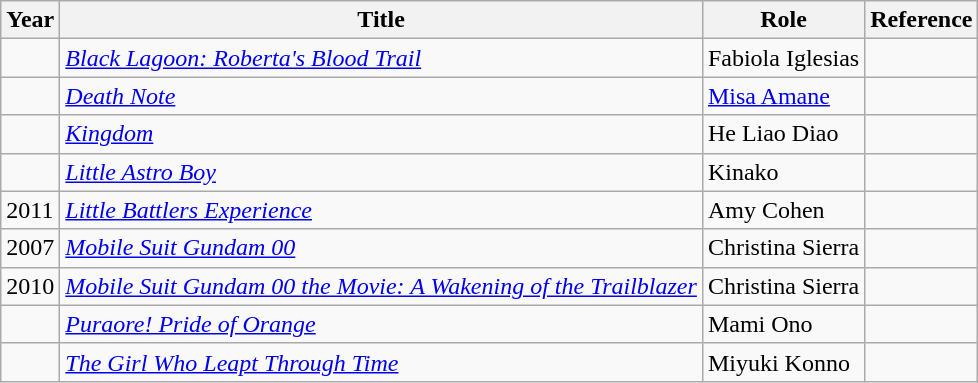<table class="wikitable">
<tr>
<th>Year</th>
<th>Title</th>
<th>Role</th>
<th>Reference</th>
</tr>
<tr>
<td></td>
<td><em><a href='#'>Black Lagoon: Roberta's Blood Trail</a></em></td>
<td>Fabiola Iglesias</td>
<td></td>
</tr>
<tr>
<td></td>
<td><em><a href='#'>Death Note</a></em></td>
<td><a href='#'>Misa Amane</a></td>
<td></td>
</tr>
<tr>
<td></td>
<td><em><a href='#'>Kingdom</a></em></td>
<td>He Liao Diao</td>
<td></td>
</tr>
<tr>
<td></td>
<td><em><a href='#'>Little Astro Boy</a></em></td>
<td>Kinako</td>
<td></td>
</tr>
<tr>
<td>2011</td>
<td><em><a href='#'>Little Battlers Experience</a></em></td>
<td>Amy Cohen</td>
<td></td>
</tr>
<tr>
<td>2007</td>
<td><em><a href='#'>Mobile Suit Gundam 00</a></em></td>
<td>Christina Sierra</td>
<td></td>
</tr>
<tr>
<td>2010</td>
<td><em><a href='#'>Mobile Suit Gundam 00 the Movie: A Wakening of the Trailblazer</a></em></td>
<td>Christina Sierra</td>
<td></td>
</tr>
<tr>
<td></td>
<td><em><a href='#'>Puraore! Pride of Orange</a></em></td>
<td>Mami Ono</td>
<td></td>
</tr>
<tr>
<td></td>
<td><em><a href='#'>The Girl Who Leapt Through Time</a></em></td>
<td>Miyuki Konno</td>
<td></td>
</tr>
</table>
